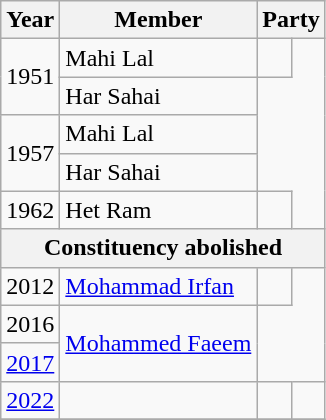<table class="wikitable sortable">
<tr>
<th>Year</th>
<th>Member</th>
<th colspan="2">Party</th>
</tr>
<tr>
<td rowspan="2">1951</td>
<td>Mahi Lal</td>
<td></td>
</tr>
<tr>
<td>Har Sahai</td>
</tr>
<tr>
<td rowspan="2">1957</td>
<td>Mahi Lal</td>
</tr>
<tr>
<td>Har Sahai</td>
</tr>
<tr>
<td>1962</td>
<td>Het Ram</td>
<td></td>
</tr>
<tr>
<th colspan="5">Constituency abolished</th>
</tr>
<tr>
<td>2012</td>
<td><a href='#'>Mohammad Irfan</a></td>
<td></td>
</tr>
<tr>
<td>2016</td>
<td rowspan="2"><a href='#'>Mohammed Faeem</a></td>
</tr>
<tr>
<td><a href='#'>2017</a></td>
</tr>
<tr>
<td><a href='#'>2022</a></td>
<td></td>
<td></td>
<td></td>
</tr>
<tr>
</tr>
</table>
